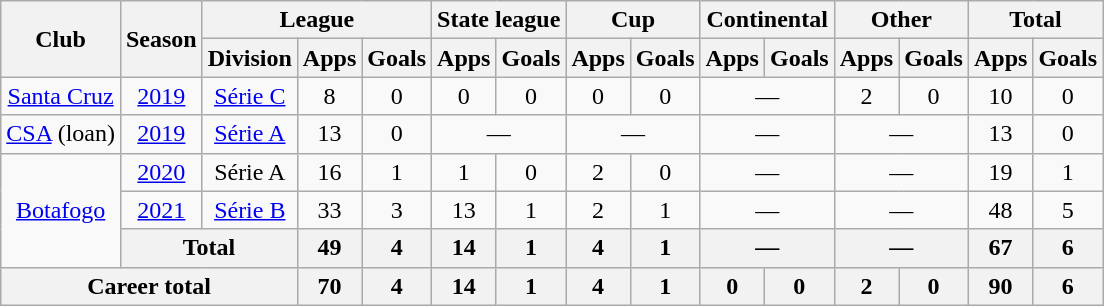<table class="wikitable" style="text-align: center">
<tr>
<th rowspan="2">Club</th>
<th rowspan="2">Season</th>
<th colspan="3">League</th>
<th colspan="2">State league</th>
<th colspan="2">Cup</th>
<th colspan="2">Continental</th>
<th colspan="2">Other</th>
<th colspan="2">Total</th>
</tr>
<tr>
<th>Division</th>
<th>Apps</th>
<th>Goals</th>
<th>Apps</th>
<th>Goals</th>
<th>Apps</th>
<th>Goals</th>
<th>Apps</th>
<th>Goals</th>
<th>Apps</th>
<th>Goals</th>
<th>Apps</th>
<th>Goals</th>
</tr>
<tr>
<td><a href='#'>Santa Cruz</a></td>
<td><a href='#'>2019</a></td>
<td><a href='#'>Série C</a></td>
<td>8</td>
<td>0</td>
<td>0</td>
<td>0</td>
<td>0</td>
<td>0</td>
<td colspan="2">—</td>
<td>2</td>
<td>0</td>
<td>10</td>
<td>0</td>
</tr>
<tr>
<td><a href='#'>CSA</a> (loan)</td>
<td><a href='#'>2019</a></td>
<td><a href='#'>Série A</a></td>
<td>13</td>
<td>0</td>
<td colspan="2">—</td>
<td colspan="2">—</td>
<td colspan="2">—</td>
<td colspan="2">—</td>
<td>13</td>
<td>0</td>
</tr>
<tr>
<td rowspan="3"><a href='#'>Botafogo</a></td>
<td><a href='#'>2020</a></td>
<td>Série A</td>
<td>16</td>
<td>1</td>
<td>1</td>
<td>0</td>
<td>2</td>
<td>0</td>
<td colspan="2">—</td>
<td colspan="2">—</td>
<td>19</td>
<td>1</td>
</tr>
<tr>
<td><a href='#'>2021</a></td>
<td><a href='#'>Série B</a></td>
<td>33</td>
<td>3</td>
<td>13</td>
<td>1</td>
<td>2</td>
<td>1</td>
<td colspan="2">—</td>
<td colspan="2">—</td>
<td>48</td>
<td>5</td>
</tr>
<tr>
<th colspan="2">Total</th>
<th>49</th>
<th>4</th>
<th>14</th>
<th>1</th>
<th>4</th>
<th>1</th>
<th colspan="2">—</th>
<th colspan="2">—</th>
<th>67</th>
<th>6</th>
</tr>
<tr>
<th colspan="3"><strong>Career total</strong></th>
<th>70</th>
<th>4</th>
<th>14</th>
<th>1</th>
<th>4</th>
<th>1</th>
<th>0</th>
<th>0</th>
<th>2</th>
<th>0</th>
<th>90</th>
<th>6</th>
</tr>
</table>
